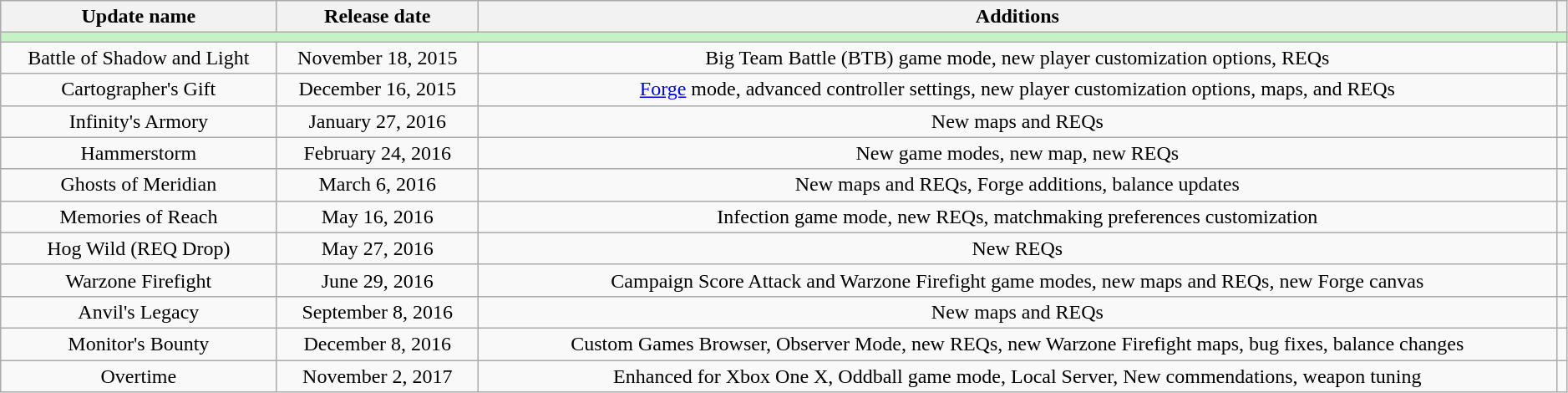<table class="wikitable" style="width:99%; text-align:center;">
<tr>
<th>Update name</th>
<th>Release date</th>
<th>Additions</th>
<th></th>
</tr>
<tr>
<td colspan="5" style="background:#c5f3c6;"></td>
</tr>
<tr>
<td>Battle of Shadow and Light</td>
<td>November 18, 2015</td>
<td>Big Team Battle (BTB) game mode, new player customization options, REQs</td>
<td></td>
</tr>
<tr>
<td>Cartographer's Gift</td>
<td>December 16, 2015</td>
<td><a href='#'>Forge</a> mode, advanced controller settings, new player customization options, maps, and REQs</td>
<td></td>
</tr>
<tr>
<td>Infinity's Armory</td>
<td>January 27, 2016</td>
<td>New maps and REQs</td>
<td></td>
</tr>
<tr>
<td>Hammerstorm</td>
<td>February 24, 2016</td>
<td>New game modes, new map, new REQs</td>
<td></td>
</tr>
<tr>
<td>Ghosts of Meridian</td>
<td>March 6, 2016</td>
<td>New maps and REQs, Forge additions, balance updates</td>
<td></td>
</tr>
<tr>
<td>Memories of Reach</td>
<td>May 16, 2016</td>
<td>Infection game mode, new REQs, matchmaking preferences customization</td>
<td></td>
</tr>
<tr>
<td>Hog Wild (REQ Drop)</td>
<td>May 27, 2016</td>
<td>New REQs</td>
<td></td>
</tr>
<tr>
<td>Warzone Firefight</td>
<td>June 29, 2016</td>
<td>Campaign Score Attack and Warzone Firefight game modes, new maps and REQs, new Forge canvas</td>
<td></td>
</tr>
<tr>
<td>Anvil's Legacy</td>
<td>September 8, 2016</td>
<td>New maps and REQs</td>
<td></td>
</tr>
<tr>
<td>Monitor's Bounty</td>
<td>December 8, 2016</td>
<td>Custom Games Browser, Observer Mode, new REQs, new Warzone Firefight maps, bug fixes, balance changes</td>
<td></td>
</tr>
<tr>
<td>Overtime</td>
<td>November 2, 2017</td>
<td>Enhanced for Xbox One X, Oddball game mode, Local Server, New commendations, weapon tuning</td>
<td></td>
</tr>
</table>
